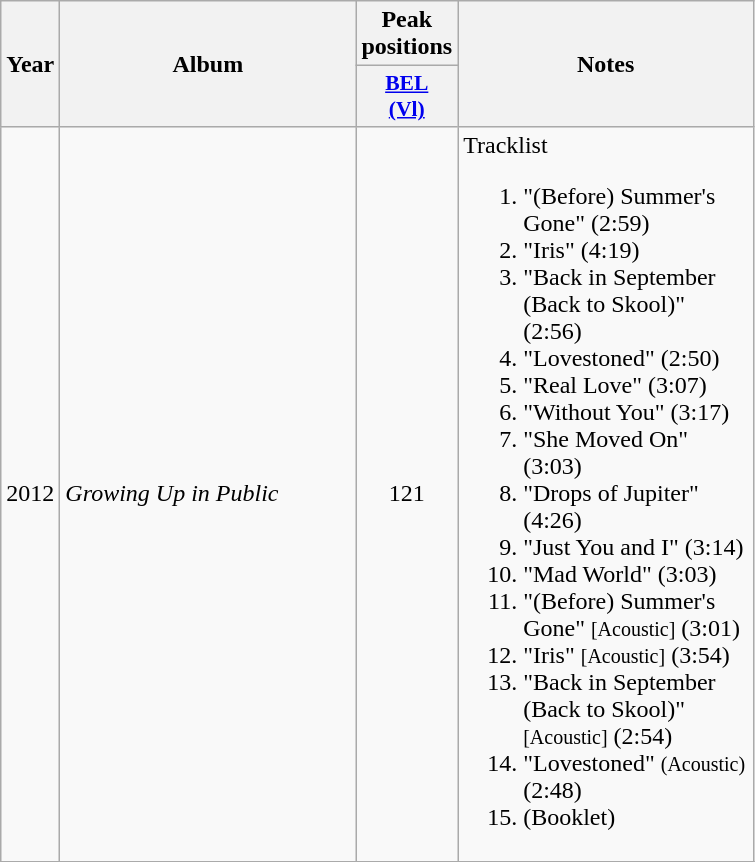<table class="wikitable">
<tr>
<th align="center" rowspan="2" width="10">Year</th>
<th align="center" rowspan="2" width="190">Album</th>
<th align="center" colspan="1" width="20">Peak positions</th>
<th align="center" rowspan="2" width="190">Notes</th>
</tr>
<tr>
<th scope="col" style="width:3em;font-size:90%;"><a href='#'>BEL <br> (Vl)</a><br></th>
</tr>
<tr>
<td style="text-align:center;">2012</td>
<td><em>Growing Up in Public</em></td>
<td style="text-align:center;">121</td>
<td>Tracklist<br><ol><li>"(Before) Summer's Gone" (2:59)</li><li>"Iris" (4:19)</li><li>"Back in September (Back to Skool)" (2:56)</li><li>"Lovestoned" (2:50)</li><li>"Real Love" (3:07)</li><li>"Without You" (3:17)</li><li>"She Moved On" (3:03)</li><li>"Drops of Jupiter" (4:26)</li><li>"Just You and I" (3:14)</li><li>"Mad World" (3:03)</li><li>"(Before) Summer's Gone" <small>[Acoustic]</small> (3:01)</li><li>"Iris" <small>[Acoustic]</small> (3:54)</li><li>"Back in September (Back to Skool)" <small>[Acoustic]</small> (2:54)</li><li>"Lovestoned" <small>(Acoustic)</small> (2:48)</li><li>(Booklet)</li></ol></td>
</tr>
<tr>
</tr>
</table>
